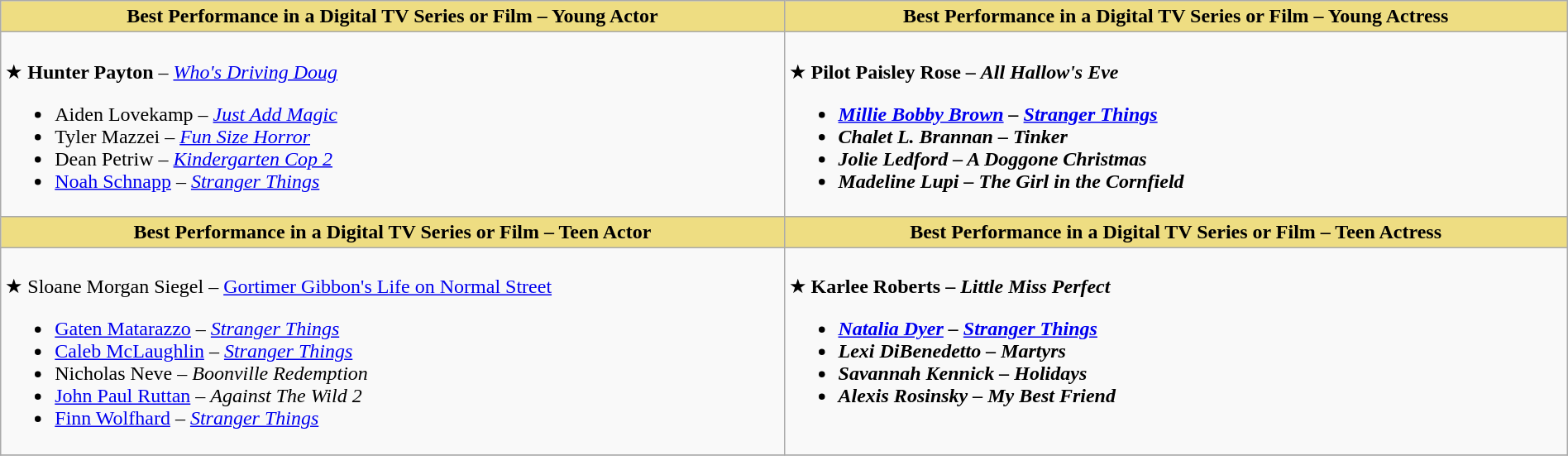<table class="wikitable" style="width:100%;">
<tr>
<th style="background:#EEDD82; width:50%;">Best Performance in a Digital TV Series or Film – Young Actor</th>
<th style="background:#EEDD82; width:50%;">Best Performance in a Digital TV Series or Film – Young Actress</th>
</tr>
<tr>
<td valign="top"><br>★ <strong>Hunter Payton</strong> – <em><a href='#'>Who's Driving Doug</a></em><ul><li>Aiden Lovekamp – <em><a href='#'>Just Add Magic</a></em></li><li>Tyler Mazzei – <em><a href='#'>Fun Size Horror</a></em></li><li>Dean Petriw – <em><a href='#'>Kindergarten Cop 2</a></em></li><li><a href='#'>Noah Schnapp</a> – <em><a href='#'>Stranger Things</a></em></li></ul></td>
<td valign="top"><br>★ <strong> Pilot Paisley Rose  – <em>All Hallow's Eve<strong><em><ul><li><a href='#'>Millie Bobby Brown</a> – </em><a href='#'>Stranger Things</a><em></li><li>Chalet L. Brannan – </em>Tinker<em></li><li>Jolie Ledford – </em>A Doggone Christmas<em></li><li>Madeline Lupi – </em>The Girl in the Cornfield<em></li></ul></td>
</tr>
<tr>
<th style="background:#EEDD82; width:50%;">Best Performance in a Digital TV Series or Film – Teen Actor</th>
<th style="background:#EEDD82; width:50%;">Best Performance in a Digital TV Series or Film – Teen Actress</th>
</tr>
<tr>
<td valign="top"><br>★</strong> Sloane Morgan Siegel – </em><a href='#'>Gortimer Gibbon's Life on Normal Street</a></em></strong><ul><li><a href='#'>Gaten Matarazzo</a> – <em><a href='#'>Stranger Things</a></em></li><li><a href='#'>Caleb McLaughlin</a> – <em><a href='#'>Stranger Things</a></em></li><li>Nicholas Neve – <em>Boonville Redemption</em></li><li><a href='#'>John Paul Ruttan</a> – <em>Against The Wild 2</em></li><li><a href='#'>Finn Wolfhard</a> – <em><a href='#'>Stranger Things</a></em></li></ul></td>
<td valign="top"><br>★<strong> Karlee Roberts – <em>Little Miss Perfect<strong><em><ul><li><a href='#'>Natalia Dyer</a> – </em><a href='#'>Stranger Things</a><em></li><li>Lexi DiBenedetto – </em>Martyrs<em></li><li>Savannah Kennick – </em>Holidays<em></li><li>Alexis Rosinsky – </em>My Best Friend<em></li></ul></td>
</tr>
<tr>
</tr>
</table>
